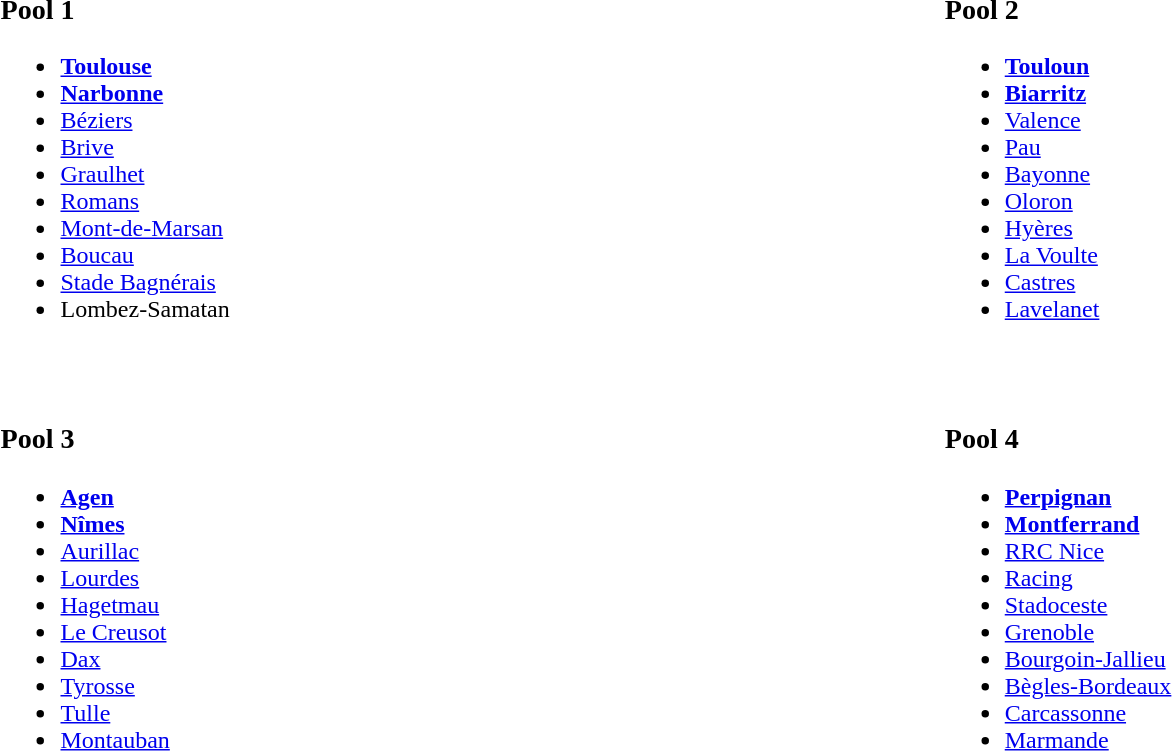<table width="100%" align="center" border="0" cellpadding="4" cellspacing="5">
<tr valign="top" align="left">
<td width="50%"><br><h3>Pool 1</h3><ul><li><strong><a href='#'>Toulouse</a></strong></li><li><strong><a href='#'>Narbonne</a></strong></li><li><a href='#'>Béziers</a></li><li><a href='#'>Brive</a></li><li><a href='#'>Graulhet</a></li><li><a href='#'>Romans</a></li><li><a href='#'>Mont-de-Marsan</a></li><li><a href='#'>Boucau</a></li><li><a href='#'>Stade Bagnérais</a></li><li>Lombez-Samatan</li></ul></td>
<td width="50%"><br><h3>Pool 2</h3><ul><li><strong><a href='#'>Touloun</a></strong></li><li><strong><a href='#'>Biarritz</a> </strong></li><li><a href='#'>Valence</a></li><li><a href='#'>Pau</a></li><li><a href='#'>Bayonne</a></li><li><a href='#'>Oloron</a></li><li><a href='#'>Hyères</a></li><li><a href='#'>La Voulte</a></li><li><a href='#'>Castres</a></li><li><a href='#'>Lavelanet</a></li></ul></td>
</tr>
<tr valign="top" align="left">
<td width="50%"><br><h3>Pool 3</h3><ul><li><strong><a href='#'>Agen</a></strong></li><li><strong><a href='#'>Nîmes</a></strong></li><li><a href='#'>Aurillac</a></li><li><a href='#'>Lourdes</a></li><li><a href='#'>Hagetmau</a></li><li><a href='#'>Le Creusot</a></li><li><a href='#'>Dax</a></li><li><a href='#'>Tyrosse</a></li><li><a href='#'>Tulle</a></li><li><a href='#'>Montauban</a></li></ul></td>
<td width="50%"><br><h3>Pool 4</h3><ul><li><strong><a href='#'>Perpignan</a></strong></li><li><strong><a href='#'>Montferrand</a></strong></li><li><a href='#'>RRC Nice</a></li><li><a href='#'>Racing</a></li><li><a href='#'>Stadoceste</a></li><li><a href='#'>Grenoble</a></li><li><a href='#'>Bourgoin-Jallieu</a></li><li><a href='#'>Bègles-Bordeaux</a></li><li><a href='#'>Carcassonne</a></li><li><a href='#'>Marmande</a></li></ul></td>
</tr>
</table>
